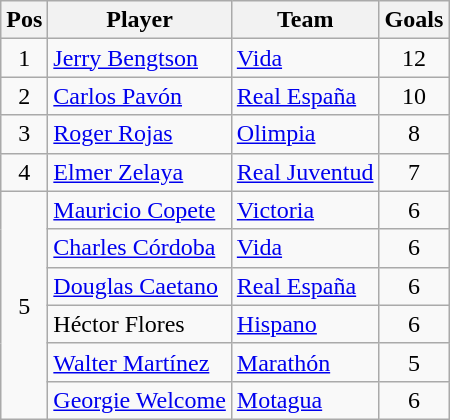<table class="wikitable">
<tr>
<th width=23>Pos</th>
<th>Player</th>
<th>Team</th>
<th>Goals</th>
</tr>
<tr>
<td align=center>1</td>
<td> <a href='#'>Jerry Bengtson</a></td>
<td><a href='#'>Vida</a></td>
<td align=center>12</td>
</tr>
<tr>
<td align=center>2</td>
<td> <a href='#'>Carlos Pavón</a></td>
<td><a href='#'>Real España</a></td>
<td align=center>10</td>
</tr>
<tr>
<td align=center>3</td>
<td> <a href='#'>Roger Rojas</a></td>
<td><a href='#'>Olimpia</a></td>
<td align=center>8</td>
</tr>
<tr>
<td align=center>4</td>
<td> <a href='#'>Elmer Zelaya</a></td>
<td><a href='#'>Real Juventud</a></td>
<td align=center>7</td>
</tr>
<tr>
<td style="text-align:center;" rowspan="6">5</td>
<td> <a href='#'>Mauricio Copete</a></td>
<td><a href='#'>Victoria</a></td>
<td align=center>6</td>
</tr>
<tr>
<td> <a href='#'>Charles Córdoba</a></td>
<td><a href='#'>Vida</a></td>
<td align=center>6</td>
</tr>
<tr>
<td> <a href='#'>Douglas Caetano</a></td>
<td><a href='#'>Real España</a></td>
<td align=center>6</td>
</tr>
<tr>
<td> Héctor Flores</td>
<td><a href='#'>Hispano</a></td>
<td align=center>6</td>
</tr>
<tr>
<td> <a href='#'>Walter Martínez</a></td>
<td><a href='#'>Marathón</a></td>
<td align=center>5</td>
</tr>
<tr>
<td> <a href='#'>Georgie Welcome</a></td>
<td><a href='#'>Motagua</a></td>
<td align=center>6</td>
</tr>
</table>
